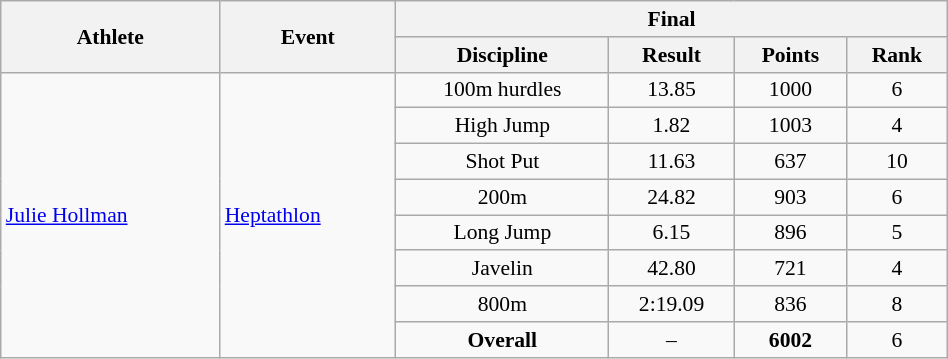<table class=wikitable style="font-size:90%" width="50%">
<tr>
<th rowspan="2">Athlete</th>
<th rowspan="2">Event</th>
<th colspan="4">Final</th>
</tr>
<tr>
<th>Discipline</th>
<th>Result</th>
<th>Points</th>
<th>Rank</th>
</tr>
<tr>
<td rowspan="8"><a href='#'>Julie Hollman</a></td>
<td rowspan="8"><a href='#'>Heptathlon</a></td>
<td align="center">100m hurdles</td>
<td align="center">13.85</td>
<td align="center">1000</td>
<td align="center">6</td>
</tr>
<tr>
<td align="center">High Jump</td>
<td align="center">1.82</td>
<td align="center">1003</td>
<td align="center">4</td>
</tr>
<tr>
<td align="center">Shot Put</td>
<td align="center">11.63</td>
<td align="center">637</td>
<td align="center">10</td>
</tr>
<tr>
<td align="center">200m</td>
<td align="center">24.82</td>
<td align="center">903</td>
<td align="center">6</td>
</tr>
<tr>
<td align="center">Long Jump</td>
<td align="center">6.15</td>
<td align="center">896</td>
<td align="center">5</td>
</tr>
<tr>
<td align="center">Javelin</td>
<td align="center">42.80</td>
<td align="center">721</td>
<td align="center">4</td>
</tr>
<tr>
<td align="center">800m</td>
<td align="center">2:19.09</td>
<td align="center">836</td>
<td align="center">8</td>
</tr>
<tr>
<td align="center"><strong>Overall</strong></td>
<td align="center">–</td>
<td align="center"><strong>6002</strong></td>
<td align="center">6</td>
</tr>
</table>
